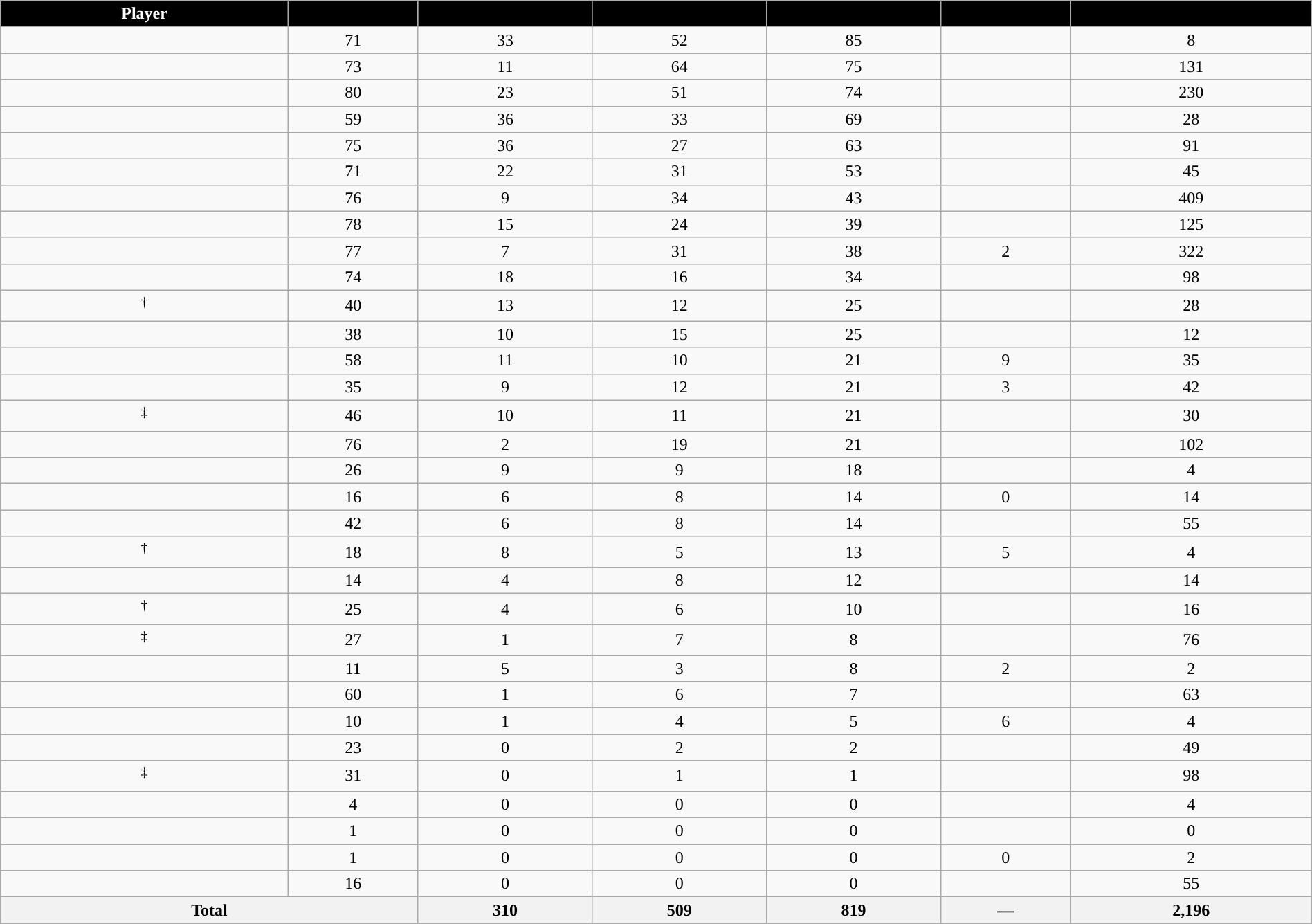<table class="wikitable sortable" style="width:100%; text-align:center;">
<tr align=center>
<th style="color:white; background:#000000; ">Player</th>
<th style="color:white; background:#000000; "></th>
<th style="color:white; background:#000000; "></th>
<th style="color:white; background:#000000; "></th>
<th style="color:white; background:#000000; "></th>
<th style="color:white; background:#000000; "></th>
<th style="color:white; background:#000000; "></th>
</tr>
<tr>
<td></td>
<td>71</td>
<td>33</td>
<td>52</td>
<td>85</td>
<td></td>
<td>8</td>
</tr>
<tr>
<td></td>
<td>73</td>
<td>11</td>
<td>64</td>
<td>75</td>
<td></td>
<td>131</td>
</tr>
<tr>
<td></td>
<td>80</td>
<td>23</td>
<td>51</td>
<td>74</td>
<td></td>
<td>230</td>
</tr>
<tr>
<td></td>
<td>59</td>
<td>36</td>
<td>33</td>
<td>69</td>
<td></td>
<td>28</td>
</tr>
<tr>
<td></td>
<td>75</td>
<td>36</td>
<td>27</td>
<td>63</td>
<td></td>
<td>91</td>
</tr>
<tr>
<td></td>
<td>71</td>
<td>22</td>
<td>31</td>
<td>53</td>
<td></td>
<td>45</td>
</tr>
<tr>
<td></td>
<td>76</td>
<td>9</td>
<td>34</td>
<td>43</td>
<td></td>
<td>409</td>
</tr>
<tr>
<td></td>
<td>78</td>
<td>15</td>
<td>24</td>
<td>39</td>
<td></td>
<td>125</td>
</tr>
<tr>
<td></td>
<td>77</td>
<td>7</td>
<td>31</td>
<td>38</td>
<td>2</td>
<td>322</td>
</tr>
<tr>
<td></td>
<td>74</td>
<td>18</td>
<td>16</td>
<td>34</td>
<td></td>
<td>98</td>
</tr>
<tr>
<td><sup>†</sup></td>
<td>40</td>
<td>13</td>
<td>12</td>
<td>25</td>
<td></td>
<td>28</td>
</tr>
<tr>
<td></td>
<td>38</td>
<td>10</td>
<td>15</td>
<td>25</td>
<td></td>
<td>12</td>
</tr>
<tr>
<td></td>
<td>58</td>
<td>11</td>
<td>10</td>
<td>21</td>
<td>9</td>
<td>35</td>
</tr>
<tr>
<td></td>
<td>35</td>
<td>9</td>
<td>12</td>
<td>21</td>
<td>3</td>
<td>42</td>
</tr>
<tr>
<td><sup>‡</sup></td>
<td>46</td>
<td>10</td>
<td>11</td>
<td>21</td>
<td></td>
<td>30</td>
</tr>
<tr>
<td></td>
<td>76</td>
<td>2</td>
<td>19</td>
<td>21</td>
<td></td>
<td>102</td>
</tr>
<tr>
<td></td>
<td>26</td>
<td>9</td>
<td>9</td>
<td>18</td>
<td></td>
<td>4</td>
</tr>
<tr>
<td></td>
<td>16</td>
<td>6</td>
<td>8</td>
<td>14</td>
<td>0</td>
<td>14</td>
</tr>
<tr>
<td></td>
<td>42</td>
<td>6</td>
<td>8</td>
<td>14</td>
<td></td>
<td>55</td>
</tr>
<tr>
<td><sup>†</sup></td>
<td>18</td>
<td>8</td>
<td>5</td>
<td>13</td>
<td>5</td>
<td>4</td>
</tr>
<tr>
<td></td>
<td>14</td>
<td>4</td>
<td>8</td>
<td>12</td>
<td></td>
<td>14</td>
</tr>
<tr>
<td><sup>†</sup></td>
<td>25</td>
<td>4</td>
<td>6</td>
<td>10</td>
<td></td>
<td>16</td>
</tr>
<tr>
<td><sup>‡</sup></td>
<td>27</td>
<td>1</td>
<td>7</td>
<td>8</td>
<td></td>
<td>76</td>
</tr>
<tr>
<td></td>
<td>11</td>
<td>5</td>
<td>3</td>
<td>8</td>
<td>2</td>
<td>2</td>
</tr>
<tr>
<td></td>
<td>60</td>
<td>1</td>
<td>6</td>
<td>7</td>
<td></td>
<td>63</td>
</tr>
<tr>
<td></td>
<td>10</td>
<td>1</td>
<td>4</td>
<td>5</td>
<td>6</td>
<td>4</td>
</tr>
<tr>
<td></td>
<td>23</td>
<td>0</td>
<td>2</td>
<td>2</td>
<td></td>
<td>49</td>
</tr>
<tr>
<td><sup>‡</sup></td>
<td>31</td>
<td>0</td>
<td>1</td>
<td>1</td>
<td></td>
<td>98</td>
</tr>
<tr>
<td></td>
<td>4</td>
<td>0</td>
<td>0</td>
<td>0</td>
<td></td>
<td>4</td>
</tr>
<tr>
<td></td>
<td>1</td>
<td>0</td>
<td>0</td>
<td>0</td>
<td></td>
<td>0</td>
</tr>
<tr>
<td></td>
<td>1</td>
<td>0</td>
<td>0</td>
<td>0</td>
<td>0</td>
<td>2</td>
</tr>
<tr>
<td></td>
<td>16</td>
<td>0</td>
<td>0</td>
<td>0</td>
<td></td>
<td>55</td>
</tr>
<tr class="sortbottom">
<th colspan=2>Total</th>
<th>310</th>
<th>509</th>
<th>819</th>
<th>—</th>
<th>2,196</th>
</tr>
</table>
